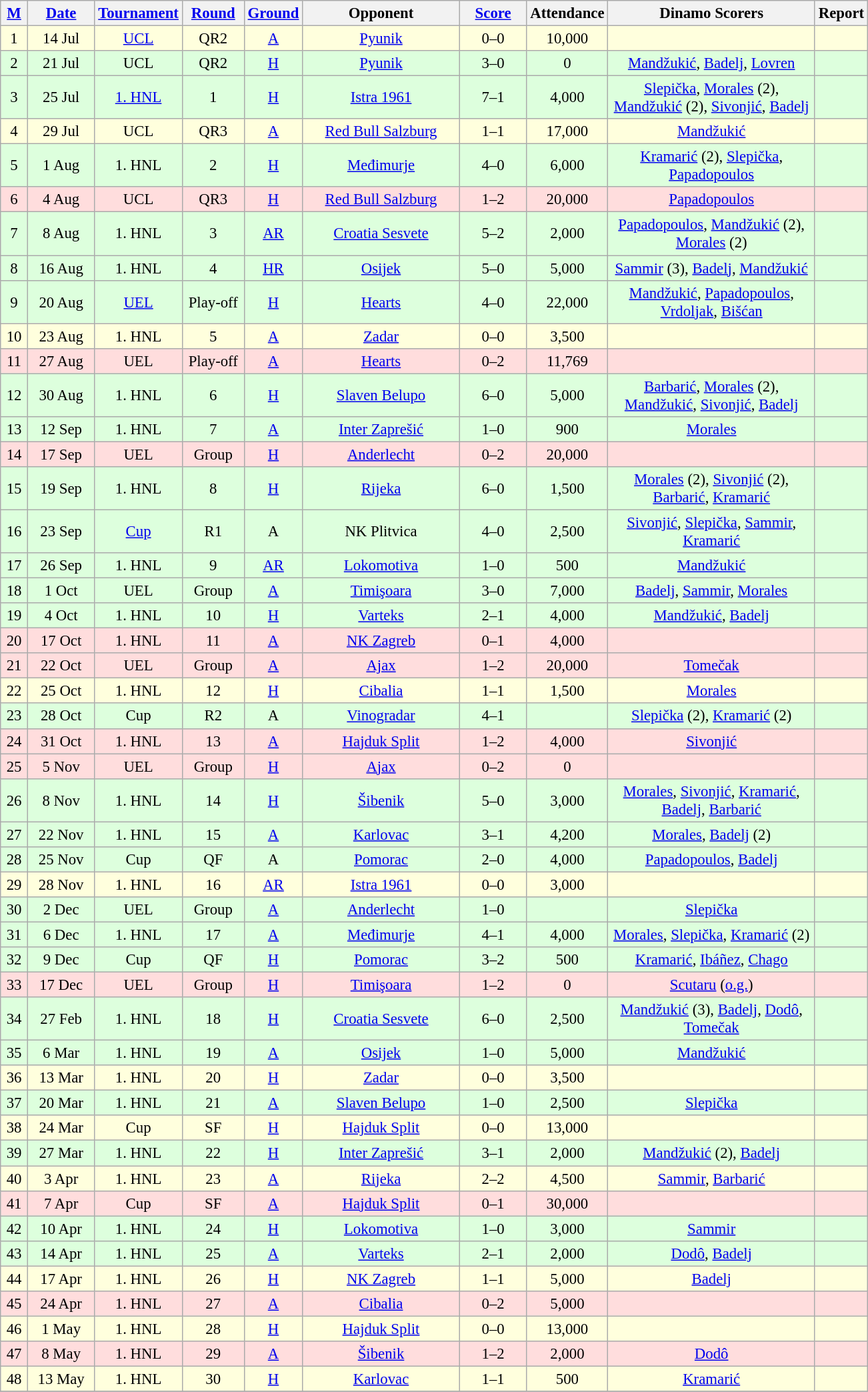<table class="wikitable sortable" style="text-align: center; font-size:95%;">
<tr>
<th width="20"><a href='#'>M</a></th>
<th width="60"><a href='#'>Date</a><br></th>
<th width="80"><a href='#'>Tournament</a><br></th>
<th width="55"><a href='#'>Round</a><br></th>
<th width="30"><a href='#'>Ground</a><br></th>
<th width="150">Opponent<br></th>
<th width="60"><a href='#'>Score</a><br></th>
<th width="40">Attendance<br></th>
<th width="200">Dinamo Scorers</th>
<th>Report</th>
</tr>
<tr bgcolor="#ffffdd">
<td>1</td>
<td>14 Jul</td>
<td><a href='#'>UCL</a></td>
<td>QR2</td>
<td><a href='#'>A</a> </td>
<td><a href='#'>Pyunik</a> </td>
<td>0–0</td>
<td>10,000</td>
<td></td>
<td></td>
</tr>
<tr bgcolor="#ddffdd">
<td>2</td>
<td>21 Jul</td>
<td>UCL</td>
<td>QR2</td>
<td><a href='#'>H</a></td>
<td><a href='#'>Pyunik</a> </td>
<td>3–0</td>
<td>0</td>
<td><a href='#'>Mandžukić</a>, <a href='#'>Badelj</a>, <a href='#'>Lovren</a></td>
<td></td>
</tr>
<tr bgcolor="#ddffdd">
<td>3</td>
<td>25 Jul</td>
<td><a href='#'>1. HNL</a></td>
<td>1</td>
<td><a href='#'>H</a></td>
<td><a href='#'>Istra 1961</a></td>
<td>7–1</td>
<td>4,000</td>
<td><a href='#'>Slepička</a>, <a href='#'>Morales</a> (2), <a href='#'>Mandžukić</a> (2), <a href='#'>Sivonjić</a>, <a href='#'>Badelj</a></td>
<td></td>
</tr>
<tr bgcolor="#ffffdd">
<td>4</td>
<td>29 Jul</td>
<td>UCL</td>
<td>QR3</td>
<td><a href='#'>A</a> </td>
<td><a href='#'>Red Bull Salzburg</a> </td>
<td>1–1</td>
<td>17,000</td>
<td><a href='#'>Mandžukić</a></td>
<td></td>
</tr>
<tr bgcolor="#ddffdd">
<td>5</td>
<td>1 Aug</td>
<td>1. HNL</td>
<td>2</td>
<td><a href='#'>H</a></td>
<td><a href='#'>Međimurje</a></td>
<td>4–0</td>
<td>6,000</td>
<td><a href='#'>Kramarić</a> (2), <a href='#'>Slepička</a>, <a href='#'>Papadopoulos</a></td>
<td></td>
</tr>
<tr bgcolor="#ffdddd">
<td>6</td>
<td>4 Aug</td>
<td>UCL</td>
<td>QR3</td>
<td><a href='#'>H</a></td>
<td><a href='#'>Red Bull Salzburg</a> </td>
<td>1–2</td>
<td>20,000</td>
<td><a href='#'>Papadopoulos</a></td>
<td></td>
</tr>
<tr bgcolor="#ddffdd">
<td>7</td>
<td>8 Aug</td>
<td>1. HNL</td>
<td>3</td>
<td><a href='#'>AR</a></td>
<td><a href='#'>Croatia Sesvete</a></td>
<td>5–2</td>
<td>2,000</td>
<td><a href='#'>Papadopoulos</a>, <a href='#'>Mandžukić</a> (2), <a href='#'>Morales</a> (2)</td>
<td></td>
</tr>
<tr bgcolor="#ddffdd">
<td>8</td>
<td>16 Aug</td>
<td>1. HNL</td>
<td>4</td>
<td><a href='#'>HR</a></td>
<td><a href='#'>Osijek</a></td>
<td>5–0</td>
<td>5,000</td>
<td><a href='#'>Sammir</a> (3), <a href='#'>Badelj</a>, <a href='#'>Mandžukić</a></td>
<td></td>
</tr>
<tr bgcolor="#ddffdd">
<td>9</td>
<td>20 Aug</td>
<td><a href='#'>UEL</a></td>
<td>Play-off</td>
<td><a href='#'>H</a></td>
<td><a href='#'>Hearts</a> </td>
<td>4–0</td>
<td>22,000</td>
<td><a href='#'>Mandžukić</a>, <a href='#'>Papadopoulos</a>, <a href='#'>Vrdoljak</a>, <a href='#'>Bišćan</a></td>
<td></td>
</tr>
<tr bgcolor="#ffffdd">
<td>10</td>
<td>23 Aug</td>
<td>1. HNL</td>
<td>5</td>
<td><a href='#'>A</a></td>
<td><a href='#'>Zadar</a></td>
<td>0–0</td>
<td>3,500</td>
<td></td>
<td></td>
</tr>
<tr bgcolor="#ffdddd">
<td>11</td>
<td>27 Aug</td>
<td>UEL</td>
<td>Play-off</td>
<td><a href='#'>A</a> </td>
<td><a href='#'>Hearts</a> </td>
<td>0–2</td>
<td>11,769</td>
<td></td>
<td></td>
</tr>
<tr bgcolor="#ddffdd">
<td>12</td>
<td>30 Aug</td>
<td>1. HNL</td>
<td>6</td>
<td><a href='#'>H</a></td>
<td><a href='#'>Slaven Belupo</a></td>
<td>6–0</td>
<td>5,000</td>
<td><a href='#'>Barbarić</a>, <a href='#'>Morales</a> (2), <a href='#'>Mandžukić</a>, <a href='#'>Sivonjić</a>, <a href='#'>Badelj</a></td>
<td></td>
</tr>
<tr bgcolor="#ddffdd">
<td>13</td>
<td>12 Sep</td>
<td>1. HNL</td>
<td>7</td>
<td><a href='#'>A</a></td>
<td><a href='#'>Inter Zaprešić</a></td>
<td>1–0</td>
<td>900</td>
<td><a href='#'>Morales</a></td>
<td></td>
</tr>
<tr bgcolor="#ffdddd">
<td>14</td>
<td>17 Sep</td>
<td>UEL</td>
<td>Group</td>
<td><a href='#'>H</a></td>
<td><a href='#'>Anderlecht</a> </td>
<td>0–2</td>
<td>20,000</td>
<td></td>
<td></td>
</tr>
<tr bgcolor="#ddffdd">
<td>15</td>
<td>19 Sep</td>
<td>1. HNL</td>
<td>8</td>
<td><a href='#'>H</a></td>
<td><a href='#'>Rijeka</a></td>
<td>6–0</td>
<td>1,500</td>
<td><a href='#'>Morales</a> (2), <a href='#'>Sivonjić</a> (2), <a href='#'>Barbarić</a>, <a href='#'>Kramarić</a></td>
<td></td>
</tr>
<tr bgcolor="#ddffdd">
<td>16</td>
<td>23 Sep</td>
<td><a href='#'>Cup</a></td>
<td>R1</td>
<td>A</td>
<td>NK Plitvica</td>
<td>4–0</td>
<td>2,500</td>
<td><a href='#'>Sivonjić</a>, <a href='#'>Slepička</a>, <a href='#'>Sammir</a>, <a href='#'>Kramarić</a></td>
<td></td>
</tr>
<tr bgcolor="#ddffdd">
<td>17</td>
<td>26 Sep</td>
<td>1. HNL</td>
<td>9</td>
<td><a href='#'>AR</a></td>
<td><a href='#'>Lokomotiva</a></td>
<td>1–0</td>
<td>500</td>
<td><a href='#'>Mandžukić</a></td>
<td></td>
</tr>
<tr bgcolor="#ddffdd">
<td>18</td>
<td>1 Oct</td>
<td>UEL</td>
<td>Group</td>
<td><a href='#'>A</a> </td>
<td><a href='#'>Timişoara</a> </td>
<td>3–0</td>
<td>7,000</td>
<td><a href='#'>Badelj</a>, <a href='#'>Sammir</a>, <a href='#'>Morales</a></td>
<td></td>
</tr>
<tr bgcolor="#ddffdd">
<td>19</td>
<td>4 Oct</td>
<td>1. HNL</td>
<td>10</td>
<td><a href='#'>H</a></td>
<td><a href='#'>Varteks</a></td>
<td>2–1</td>
<td>4,000</td>
<td><a href='#'>Mandžukić</a>, <a href='#'>Badelj</a></td>
<td></td>
</tr>
<tr bgcolor="#ffdddd">
<td>20</td>
<td>17 Oct</td>
<td>1. HNL</td>
<td>11</td>
<td><a href='#'>A</a></td>
<td><a href='#'>NK Zagreb</a></td>
<td>0–1</td>
<td>4,000</td>
<td></td>
<td></td>
</tr>
<tr bgcolor="#ffdddd">
<td>21</td>
<td>22 Oct</td>
<td>UEL</td>
<td>Group</td>
<td><a href='#'>A</a> </td>
<td><a href='#'>Ajax</a> </td>
<td>1–2</td>
<td>20,000</td>
<td><a href='#'>Tomečak</a></td>
<td></td>
</tr>
<tr bgcolor="#ffffdd">
<td>22</td>
<td>25 Oct</td>
<td>1. HNL</td>
<td>12</td>
<td><a href='#'>H</a></td>
<td><a href='#'>Cibalia</a></td>
<td>1–1</td>
<td>1,500</td>
<td><a href='#'>Morales</a></td>
<td></td>
</tr>
<tr bgcolor="#ddffdd">
<td>23</td>
<td>28 Oct</td>
<td>Cup</td>
<td>R2</td>
<td>A</td>
<td><a href='#'>Vinogradar</a></td>
<td>4–1</td>
<td></td>
<td><a href='#'>Slepička</a> (2), <a href='#'>Kramarić</a> (2)</td>
<td></td>
</tr>
<tr bgcolor="#ffdddd">
<td>24</td>
<td>31 Oct</td>
<td>1. HNL</td>
<td>13</td>
<td><a href='#'>A</a></td>
<td><a href='#'>Hajduk Split</a></td>
<td>1–2</td>
<td>4,000</td>
<td><a href='#'>Sivonjić</a></td>
<td></td>
</tr>
<tr bgcolor="#ffdddd">
<td>25</td>
<td>5 Nov</td>
<td>UEL</td>
<td>Group</td>
<td><a href='#'>H</a></td>
<td><a href='#'>Ajax</a> </td>
<td>0–2</td>
<td>0</td>
<td></td>
<td></td>
</tr>
<tr bgcolor="#ddffdd">
<td>26</td>
<td>8 Nov</td>
<td>1. HNL</td>
<td>14</td>
<td><a href='#'>H</a></td>
<td><a href='#'>Šibenik</a></td>
<td>5–0</td>
<td>3,000</td>
<td><a href='#'>Morales</a>, <a href='#'>Sivonjić</a>, <a href='#'>Kramarić</a>, <a href='#'>Badelj</a>, <a href='#'>Barbarić</a></td>
<td></td>
</tr>
<tr bgcolor="#ddffdd">
<td>27</td>
<td>22 Nov</td>
<td>1. HNL</td>
<td>15</td>
<td><a href='#'>A</a></td>
<td><a href='#'>Karlovac</a></td>
<td>3–1</td>
<td>4,200</td>
<td><a href='#'>Morales</a>, <a href='#'>Badelj</a> (2)</td>
<td></td>
</tr>
<tr bgcolor="#ddffdd">
<td>28</td>
<td>25 Nov</td>
<td>Cup</td>
<td>QF</td>
<td>A</td>
<td><a href='#'>Pomorac</a></td>
<td>2–0</td>
<td>4,000</td>
<td><a href='#'>Papadopoulos</a>, <a href='#'>Badelj</a></td>
<td></td>
</tr>
<tr bgcolor="#ffffdd">
<td>29</td>
<td>28 Nov</td>
<td>1. HNL</td>
<td>16</td>
<td><a href='#'>AR</a></td>
<td><a href='#'>Istra 1961</a></td>
<td>0–0</td>
<td>3,000</td>
<td></td>
<td></td>
</tr>
<tr bgcolor="#ddffdd">
<td>30</td>
<td>2 Dec</td>
<td>UEL</td>
<td>Group</td>
<td><a href='#'>A</a> </td>
<td><a href='#'>Anderlecht</a> </td>
<td>1–0</td>
<td></td>
<td><a href='#'>Slepička</a></td>
<td></td>
</tr>
<tr bgcolor="#ddffdd">
<td>31</td>
<td>6 Dec</td>
<td>1. HNL</td>
<td>17</td>
<td><a href='#'>A</a></td>
<td><a href='#'>Međimurje</a></td>
<td>4–1</td>
<td>4,000</td>
<td><a href='#'>Morales</a>, <a href='#'>Slepička</a>, <a href='#'>Kramarić</a> (2)</td>
<td></td>
</tr>
<tr bgcolor="#ddffdd">
<td>32</td>
<td>9 Dec</td>
<td>Cup</td>
<td>QF</td>
<td><a href='#'>H</a></td>
<td><a href='#'>Pomorac</a></td>
<td>3–2</td>
<td>500</td>
<td><a href='#'>Kramarić</a>, <a href='#'>Ibáñez</a>, <a href='#'>Chago</a></td>
<td></td>
</tr>
<tr bgcolor="#ffdddd">
<td>33</td>
<td>17 Dec</td>
<td>UEL</td>
<td>Group</td>
<td><a href='#'>H</a></td>
<td><a href='#'>Timişoara</a> </td>
<td>1–2</td>
<td>0</td>
<td><a href='#'>Scutaru</a> (<a href='#'>o.g.</a>)</td>
<td></td>
</tr>
<tr bgcolor="#ddffdd">
<td>34</td>
<td>27 Feb</td>
<td>1. HNL</td>
<td>18</td>
<td><a href='#'>H</a></td>
<td><a href='#'>Croatia Sesvete</a></td>
<td>6–0</td>
<td>2,500</td>
<td><a href='#'>Mandžukić</a> (3), <a href='#'>Badelj</a>, <a href='#'>Dodô</a>, <a href='#'>Tomečak</a></td>
<td></td>
</tr>
<tr bgcolor="#ddffdd">
<td>35</td>
<td>6 Mar</td>
<td>1. HNL</td>
<td>19</td>
<td><a href='#'>A</a></td>
<td><a href='#'>Osijek</a></td>
<td>1–0</td>
<td>5,000</td>
<td><a href='#'>Mandžukić</a></td>
<td></td>
</tr>
<tr bgcolor="#ffffdd">
<td>36</td>
<td>13 Mar</td>
<td>1. HNL</td>
<td>20</td>
<td><a href='#'>H</a></td>
<td><a href='#'>Zadar</a></td>
<td>0–0</td>
<td>3,500</td>
<td></td>
<td></td>
</tr>
<tr bgcolor="#ddffdd">
<td>37</td>
<td>20 Mar</td>
<td>1. HNL</td>
<td>21</td>
<td><a href='#'>A</a></td>
<td><a href='#'>Slaven Belupo</a></td>
<td>1–0</td>
<td>2,500</td>
<td><a href='#'>Slepička</a></td>
<td></td>
</tr>
<tr bgcolor="#ffffdd">
<td>38</td>
<td>24 Mar</td>
<td>Cup</td>
<td>SF</td>
<td><a href='#'>H</a></td>
<td><a href='#'>Hajduk Split</a></td>
<td>0–0</td>
<td>13,000</td>
<td></td>
<td></td>
</tr>
<tr bgcolor="#ddffdd">
<td>39</td>
<td>27 Mar</td>
<td>1. HNL</td>
<td>22</td>
<td><a href='#'>H</a></td>
<td><a href='#'>Inter Zaprešić</a></td>
<td>3–1</td>
<td>2,000</td>
<td><a href='#'>Mandžukić</a> (2), <a href='#'>Badelj</a></td>
<td></td>
</tr>
<tr bgcolor="#ffffdd">
<td>40</td>
<td>3 Apr</td>
<td>1. HNL</td>
<td>23</td>
<td><a href='#'>A</a></td>
<td><a href='#'>Rijeka</a></td>
<td>2–2</td>
<td>4,500</td>
<td><a href='#'>Sammir</a>, <a href='#'>Barbarić</a></td>
<td></td>
</tr>
<tr bgcolor="#ffdddd">
<td>41</td>
<td>7 Apr</td>
<td>Cup</td>
<td>SF</td>
<td><a href='#'>A</a></td>
<td><a href='#'>Hajduk Split</a></td>
<td>0–1</td>
<td>30,000</td>
<td></td>
<td></td>
</tr>
<tr bgcolor="#ddffdd">
<td>42</td>
<td>10 Apr</td>
<td>1. HNL</td>
<td>24</td>
<td><a href='#'>H</a></td>
<td><a href='#'>Lokomotiva</a></td>
<td>1–0</td>
<td>3,000</td>
<td><a href='#'>Sammir</a></td>
<td></td>
</tr>
<tr bgcolor="#ddffdd">
<td>43</td>
<td>14 Apr</td>
<td>1. HNL</td>
<td>25</td>
<td><a href='#'>A</a></td>
<td><a href='#'>Varteks</a></td>
<td>2–1</td>
<td>2,000</td>
<td><a href='#'>Dodô</a>, <a href='#'>Badelj</a></td>
<td></td>
</tr>
<tr bgcolor="#ffffdd">
<td>44</td>
<td>17 Apr</td>
<td>1. HNL</td>
<td>26</td>
<td><a href='#'>H</a></td>
<td><a href='#'>NK Zagreb</a></td>
<td>1–1</td>
<td>5,000</td>
<td><a href='#'>Badelj</a></td>
<td></td>
</tr>
<tr bgcolor="#ffdddd">
<td>45</td>
<td>24 Apr</td>
<td>1. HNL</td>
<td>27</td>
<td><a href='#'>A</a></td>
<td><a href='#'>Cibalia</a></td>
<td>0–2</td>
<td>5,000</td>
<td></td>
<td></td>
</tr>
<tr bgcolor="#ffffdd">
<td>46</td>
<td>1 May</td>
<td>1. HNL</td>
<td>28</td>
<td><a href='#'>H</a></td>
<td><a href='#'>Hajduk Split</a></td>
<td>0–0</td>
<td>13,000</td>
<td></td>
<td></td>
</tr>
<tr bgcolor="#ffdddd">
<td>47</td>
<td>8 May</td>
<td>1. HNL</td>
<td>29</td>
<td><a href='#'>A</a></td>
<td><a href='#'>Šibenik</a></td>
<td>1–2</td>
<td>2,000</td>
<td><a href='#'>Dodô</a></td>
<td></td>
</tr>
<tr bgcolor="#ffffdd">
<td>48</td>
<td>13 May</td>
<td>1. HNL</td>
<td>30</td>
<td><a href='#'>H</a></td>
<td><a href='#'>Karlovac</a></td>
<td>1–1</td>
<td>500</td>
<td><a href='#'>Kramarić</a></td>
<td></td>
</tr>
<tr>
</tr>
</table>
